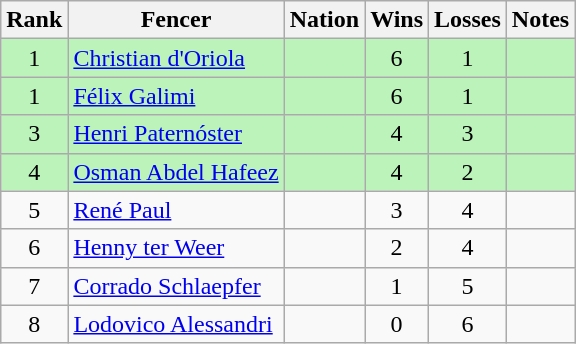<table class="wikitable sortable" style="text-align: center;">
<tr>
<th>Rank</th>
<th>Fencer</th>
<th>Nation</th>
<th>Wins</th>
<th>Losses</th>
<th>Notes</th>
</tr>
<tr style="background:#bbf3bb;">
<td>1</td>
<td align=left><a href='#'>Christian d'Oriola</a></td>
<td align=left></td>
<td>6</td>
<td>1</td>
<td></td>
</tr>
<tr style="background:#bbf3bb;">
<td>1</td>
<td align=left><a href='#'>Félix Galimi</a></td>
<td align=left></td>
<td>6</td>
<td>1</td>
<td></td>
</tr>
<tr style="background:#bbf3bb;">
<td>3</td>
<td align=left><a href='#'>Henri Paternóster</a></td>
<td align=left></td>
<td>4</td>
<td>3</td>
<td></td>
</tr>
<tr style="background:#bbf3bb;">
<td>4</td>
<td align=left><a href='#'>Osman Abdel Hafeez</a></td>
<td align=left></td>
<td>4</td>
<td>2</td>
<td></td>
</tr>
<tr>
<td>5</td>
<td align=left><a href='#'>René Paul</a></td>
<td align=left></td>
<td>3</td>
<td>4</td>
<td></td>
</tr>
<tr>
<td>6</td>
<td align=left><a href='#'>Henny ter Weer</a></td>
<td align=left></td>
<td>2</td>
<td>4</td>
<td></td>
</tr>
<tr>
<td>7</td>
<td align=left><a href='#'>Corrado Schlaepfer</a></td>
<td align=left></td>
<td>1</td>
<td>5</td>
<td></td>
</tr>
<tr>
<td>8</td>
<td align=left><a href='#'>Lodovico Alessandri</a></td>
<td align=left></td>
<td>0</td>
<td>6</td>
<td></td>
</tr>
</table>
